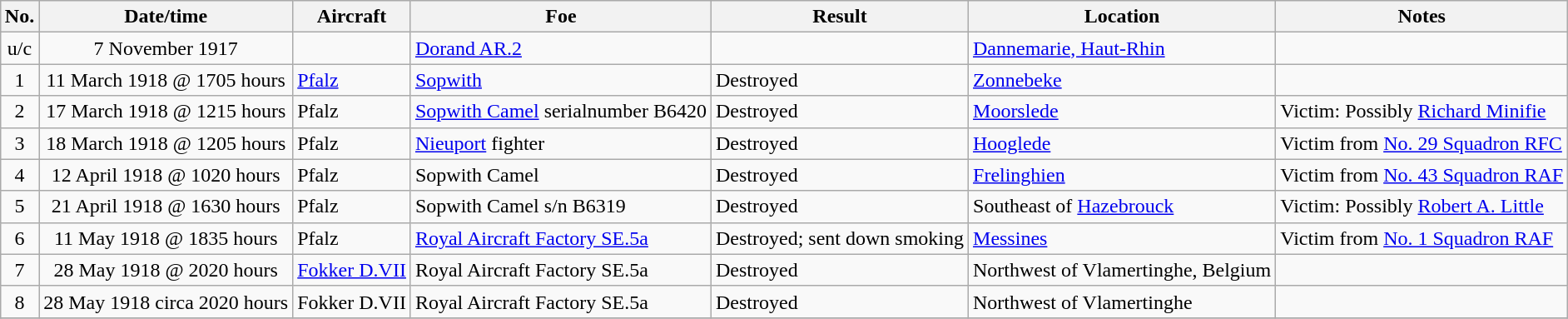<table class="wikitable" border="1" style="margin: 1em auto 1em auto">
<tr>
<th>No.</th>
<th>Date/time</th>
<th>Aircraft</th>
<th>Foe</th>
<th>Result</th>
<th>Location</th>
<th>Notes</th>
</tr>
<tr>
<td align="center">u/c</td>
<td align="center">7 November 1917</td>
<td></td>
<td><a href='#'>Dorand AR.2</a></td>
<td></td>
<td><a href='#'>Dannemarie, Haut-Rhin</a></td>
<td></td>
</tr>
<tr>
<td align="center">1</td>
<td align="center">11 March 1918 @ 1705 hours</td>
<td><a href='#'>Pfalz</a></td>
<td><a href='#'>Sopwith</a></td>
<td>Destroyed</td>
<td><a href='#'>Zonnebeke</a></td>
<td></td>
</tr>
<tr>
<td align="center">2</td>
<td align="center">17 March 1918 @ 1215 hours</td>
<td>Pfalz</td>
<td><a href='#'>Sopwith Camel</a> serialnumber B6420</td>
<td>Destroyed</td>
<td><a href='#'>Moorslede</a></td>
<td>Victim: Possibly <a href='#'>Richard Minifie</a></td>
</tr>
<tr>
<td align="center">3</td>
<td align="center">18 March 1918 @ 1205 hours</td>
<td>Pfalz</td>
<td><a href='#'>Nieuport</a> fighter</td>
<td>Destroyed</td>
<td><a href='#'>Hooglede</a></td>
<td>Victim from <a href='#'>No. 29 Squadron RFC</a></td>
</tr>
<tr>
<td align="center">4</td>
<td align="center">12 April 1918 @ 1020 hours</td>
<td>Pfalz</td>
<td>Sopwith Camel</td>
<td>Destroyed</td>
<td><a href='#'>Frelinghien</a></td>
<td>Victim from <a href='#'>No. 43 Squadron RAF</a></td>
</tr>
<tr>
<td align="center">5</td>
<td align="center">21 April 1918 @ 1630 hours</td>
<td>Pfalz</td>
<td>Sopwith Camel s/n B6319</td>
<td>Destroyed</td>
<td>Southeast of <a href='#'>Hazebrouck</a></td>
<td>Victim: Possibly <a href='#'>Robert A. Little</a></td>
</tr>
<tr>
<td align="center">6</td>
<td align="center">11 May 1918 @ 1835 hours</td>
<td>Pfalz</td>
<td><a href='#'>Royal Aircraft Factory SE.5a</a></td>
<td>Destroyed; sent down smoking</td>
<td><a href='#'>Messines</a></td>
<td>Victim from <a href='#'>No. 1 Squadron RAF</a></td>
</tr>
<tr>
<td align="center">7</td>
<td align="center">28 May 1918 @ 2020 hours</td>
<td><a href='#'>Fokker D.VII</a></td>
<td>Royal Aircraft Factory SE.5a</td>
<td>Destroyed</td>
<td>Northwest of Vlamertinghe, Belgium</td>
<td></td>
</tr>
<tr>
<td align="center">8</td>
<td align="center">28 May 1918 circa 2020 hours</td>
<td>Fokker D.VII</td>
<td>Royal Aircraft Factory SE.5a</td>
<td>Destroyed</td>
<td>Northwest of Vlamertinghe</td>
<td></td>
</tr>
<tr>
</tr>
</table>
